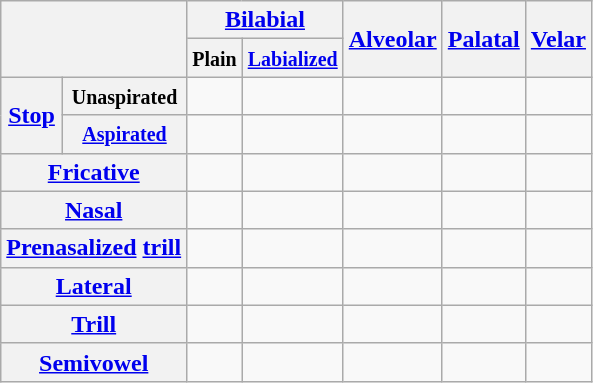<table class="wikitable" style="text-align: center;">
<tr>
<th rowspan="2" colspan="2"></th>
<th colspan="2"><a href='#'>Bilabial</a></th>
<th rowspan="2"><a href='#'>Alveolar</a></th>
<th rowspan="2"><a href='#'>Palatal</a></th>
<th rowspan="2"><a href='#'>Velar</a></th>
</tr>
<tr>
<th><small>Plain</small></th>
<th><small><a href='#'>Labialized</a></small></th>
</tr>
<tr>
<th rowspan="2"><a href='#'>Stop</a></th>
<th><small>Unaspirated</small></th>
<td></td>
<td></td>
<td></td>
<td></td>
<td></td>
</tr>
<tr>
<th><small><a href='#'>Aspirated</a></small></th>
<td></td>
<td></td>
<td></td>
<td></td>
<td></td>
</tr>
<tr>
<th colspan="2"><a href='#'>Fricative</a></th>
<td></td>
<td></td>
<td></td>
<td></td>
<td></td>
</tr>
<tr>
<th colspan="2"><a href='#'>Nasal</a></th>
<td></td>
<td></td>
<td></td>
<td></td>
<td></td>
</tr>
<tr>
<th colspan="2"><a href='#'>Prenasalized</a> <a href='#'>trill</a></th>
<td></td>
<td></td>
<td></td>
<td></td>
<td></td>
</tr>
<tr>
<th colspan="2"><a href='#'>Lateral</a></th>
<td></td>
<td></td>
<td></td>
<td></td>
<td></td>
</tr>
<tr>
<th colspan="2"><a href='#'>Trill</a></th>
<td></td>
<td></td>
<td></td>
<td></td>
<td></td>
</tr>
<tr>
<th colspan="2"><a href='#'>Semivowel</a></th>
<td></td>
<td></td>
<td></td>
<td></td>
<td></td>
</tr>
</table>
